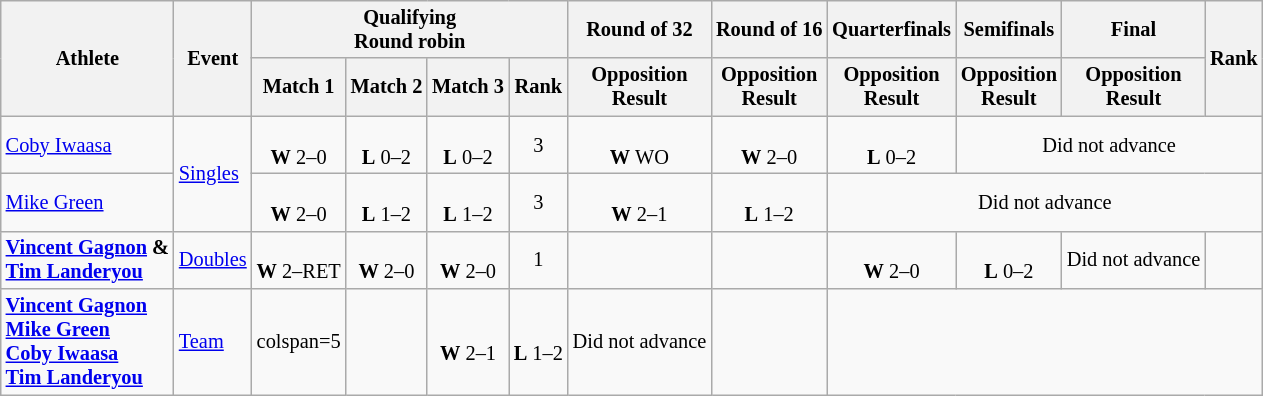<table class="wikitable" style="font-size:85%">
<tr>
<th rowspan=2>Athlete</th>
<th rowspan=2>Event</th>
<th colspan=4>Qualifying<br>Round robin</th>
<th>Round of 32</th>
<th>Round of 16</th>
<th>Quarterfinals</th>
<th>Semifinals</th>
<th>Final</th>
<th rowspan=2>Rank</th>
</tr>
<tr>
<th>Match 1</th>
<th>Match 2</th>
<th>Match 3</th>
<th>Rank</th>
<th>Opposition<br>Result</th>
<th>Opposition<br>Result</th>
<th>Opposition<br>Result</th>
<th>Opposition<br>Result</th>
<th>Opposition<br>Result</th>
</tr>
<tr align=center>
<td align=left><a href='#'>Coby Iwaasa</a></td>
<td align=left rowspan=2><a href='#'>Singles</a></td>
<td><br><strong>W</strong> 2–0</td>
<td><br><strong>L</strong> 0–2</td>
<td><br><strong>L</strong> 0–2</td>
<td>3</td>
<td><br><strong>W</strong> WO</td>
<td><br><strong>W</strong> 2–0</td>
<td><br><strong>L</strong> 0–2</td>
<td colspan=3>Did not advance</td>
</tr>
<tr align=center>
<td align=left><a href='#'>Mike Green</a></td>
<td><br><strong>W</strong> 2–0</td>
<td><br><strong>L</strong> 1–2</td>
<td><br><strong>L</strong> 1–2</td>
<td>3</td>
<td><br><strong>W</strong> 2–1</td>
<td><br><strong>L</strong> 1–2</td>
<td colspan=4>Did not advance</td>
</tr>
<tr align=center>
<td align=left><strong><a href='#'>Vincent Gagnon</a> &<br><a href='#'>Tim Landeryou</a></strong></td>
<td align=left><a href='#'>Doubles</a></td>
<td><br><strong>W</strong> 2–RET</td>
<td><br><strong>W</strong> 2–0</td>
<td><br><strong>W</strong> 2–0</td>
<td>1</td>
<td></td>
<td></td>
<td><br><strong>W</strong> 2–0</td>
<td><br><strong>L</strong> 0–2</td>
<td>Did not advance</td>
<td></td>
</tr>
<tr align=center>
<td align=left><strong><a href='#'>Vincent Gagnon</a><br><a href='#'>Mike Green</a><br><a href='#'>Coby Iwaasa</a><br><a href='#'>Tim Landeryou</a></strong></td>
<td align=left><a href='#'>Team</a></td>
<td>colspan=5 </td>
<td></td>
<td><br><strong>W</strong> 2–1</td>
<td><br><strong>L</strong> 1–2</td>
<td>Did not advance</td>
<td></td>
</tr>
</table>
